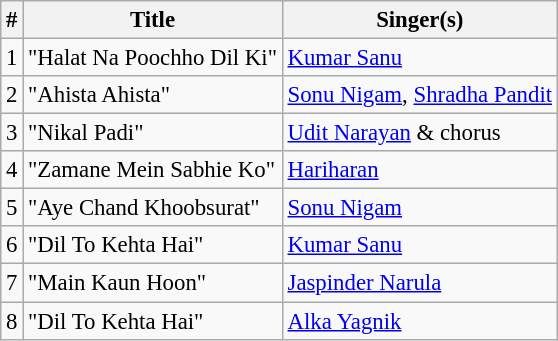<table class="wikitable" style="font-size:95%;">
<tr>
<th>#</th>
<th>Title</th>
<th>Singer(s)</th>
</tr>
<tr>
<td>1</td>
<td>"Halat Na Poochho Dil Ki"</td>
<td><a href='#'>Kumar Sanu</a></td>
</tr>
<tr>
<td>2</td>
<td>"Ahista Ahista"</td>
<td><a href='#'>Sonu Nigam</a>, <a href='#'>Shradha Pandit</a></td>
</tr>
<tr>
<td>3</td>
<td>"Nikal Padi"</td>
<td><a href='#'>Udit Narayan</a> & chorus</td>
</tr>
<tr>
<td>4</td>
<td>"Zamane Mein Sabhie Ko"</td>
<td><a href='#'>Hariharan</a></td>
</tr>
<tr>
<td>5</td>
<td>"Aye Chand Khoobsurat"</td>
<td><a href='#'>Sonu Nigam</a></td>
</tr>
<tr>
<td>6</td>
<td>"Dil To Kehta Hai"</td>
<td><a href='#'>Kumar Sanu</a></td>
</tr>
<tr>
<td>7</td>
<td>"Main Kaun Hoon"</td>
<td><a href='#'>Jaspinder Narula</a></td>
</tr>
<tr>
<td>8</td>
<td>"Dil To Kehta Hai"</td>
<td><a href='#'>Alka Yagnik</a></td>
</tr>
</table>
